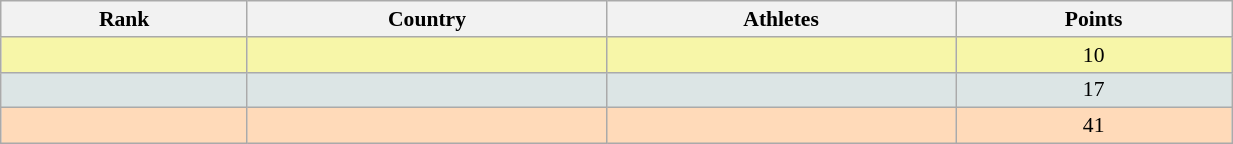<table class="wikitable" width=65% style="font-size:90%; text-align:center;">
<tr>
<th>Rank</th>
<th>Country</th>
<th>Athletes</th>
<th>Points</th>
</tr>
<tr bgcolor="#F7F6A8">
<td></td>
<td align=left></td>
<td></td>
<td>10</td>
</tr>
<tr bgcolor="#DCE5E5">
<td></td>
<td align=left></td>
<td></td>
<td>17</td>
</tr>
<tr bgcolor="#FFDAB9">
<td></td>
<td align=left></td>
<td></td>
<td>41</td>
</tr>
</table>
